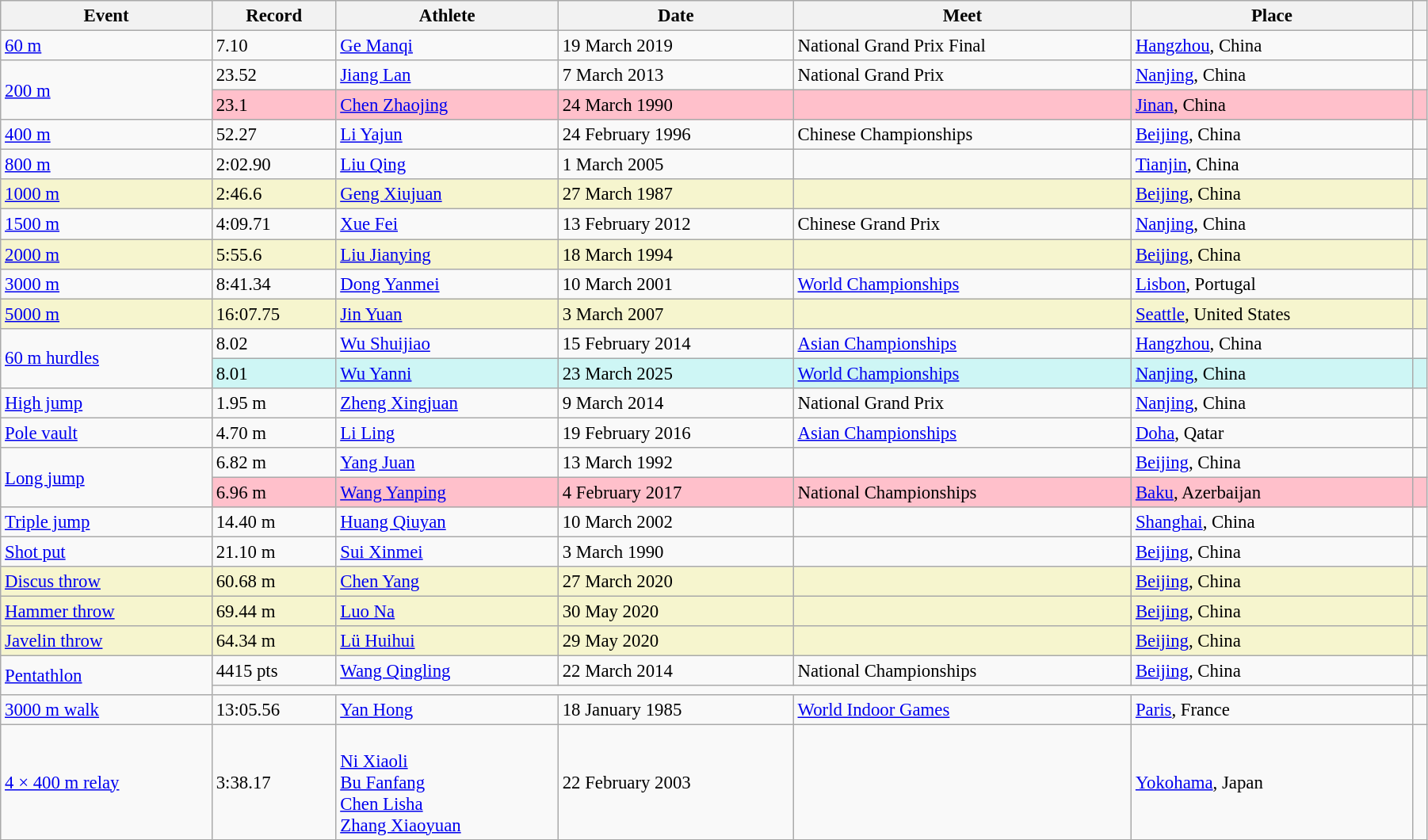<table class="wikitable" style="font-size:95%; width: 95%;">
<tr>
<th>Event</th>
<th>Record</th>
<th>Athlete</th>
<th>Date</th>
<th>Meet</th>
<th>Place</th>
<th></th>
</tr>
<tr>
<td><a href='#'>60 m</a></td>
<td>7.10</td>
<td><a href='#'>Ge Manqi</a></td>
<td>19 March 2019</td>
<td>National Grand Prix Final</td>
<td><a href='#'>Hangzhou</a>, China</td>
<td></td>
</tr>
<tr>
<td rowspan=2><a href='#'>200 m</a></td>
<td>23.52</td>
<td><a href='#'>Jiang Lan</a></td>
<td>7 March 2013</td>
<td>National Grand Prix</td>
<td><a href='#'>Nanjing</a>, China</td>
<td></td>
</tr>
<tr style="background:pink">
<td>23.1 </td>
<td><a href='#'>Chen Zhaojing</a></td>
<td>24 March 1990</td>
<td></td>
<td><a href='#'>Jinan</a>, China</td>
<td></td>
</tr>
<tr>
<td><a href='#'>400 m</a></td>
<td>52.27</td>
<td><a href='#'>Li Yajun</a></td>
<td>24 February 1996</td>
<td>Chinese Championships</td>
<td><a href='#'>Beijing</a>, China</td>
<td></td>
</tr>
<tr>
<td><a href='#'>800 m</a></td>
<td>2:02.90</td>
<td><a href='#'>Liu Qing</a></td>
<td>1 March 2005</td>
<td></td>
<td><a href='#'>Tianjin</a>, China</td>
<td></td>
</tr>
<tr style="background:#f6F5CE;">
<td><a href='#'>1000 m</a></td>
<td>2:46.6 </td>
<td><a href='#'>Geng Xiujuan</a></td>
<td>27 March 1987</td>
<td></td>
<td><a href='#'>Beijing</a>, China</td>
<td></td>
</tr>
<tr>
<td><a href='#'>1500 m</a></td>
<td>4:09.71</td>
<td><a href='#'>Xue Fei</a></td>
<td>13 February 2012</td>
<td>Chinese Grand Prix</td>
<td><a href='#'>Nanjing</a>, China</td>
<td></td>
</tr>
<tr style="background:#f6F5CE;">
<td><a href='#'>2000 m</a></td>
<td>5:55.6 </td>
<td><a href='#'>Liu Jianying</a></td>
<td>18 March 1994</td>
<td></td>
<td><a href='#'>Beijing</a>, China</td>
<td></td>
</tr>
<tr>
<td><a href='#'>3000 m</a></td>
<td>8:41.34</td>
<td><a href='#'>Dong Yanmei</a></td>
<td>10 March 2001</td>
<td><a href='#'>World Championships</a></td>
<td><a href='#'>Lisbon</a>, Portugal</td>
<td></td>
</tr>
<tr style="background:#f6F5CE;">
<td><a href='#'>5000 m</a></td>
<td>16:07.75 </td>
<td><a href='#'>Jin Yuan</a></td>
<td>3 March 2007</td>
<td></td>
<td><a href='#'>Seattle</a>, United States</td>
<td></td>
</tr>
<tr>
<td rowspan=2><a href='#'>60 m hurdles</a></td>
<td>8.02</td>
<td><a href='#'>Wu Shuijiao</a></td>
<td>15 February 2014</td>
<td><a href='#'>Asian Championships</a></td>
<td><a href='#'>Hangzhou</a>, China</td>
<td></td>
</tr>
<tr bgcolor="#CEF6F5">
<td>8.01</td>
<td><a href='#'>Wu Yanni</a></td>
<td>23 March 2025</td>
<td><a href='#'>World Championships</a></td>
<td><a href='#'>Nanjing</a>, China</td>
<td></td>
</tr>
<tr>
<td><a href='#'>High jump</a></td>
<td>1.95 m</td>
<td><a href='#'>Zheng Xingjuan</a></td>
<td>9 March 2014</td>
<td>National Grand Prix</td>
<td><a href='#'>Nanjing</a>, China</td>
<td></td>
</tr>
<tr>
<td><a href='#'>Pole vault</a></td>
<td>4.70 m</td>
<td><a href='#'>Li Ling</a></td>
<td>19 February 2016</td>
<td><a href='#'>Asian Championships</a></td>
<td><a href='#'>Doha</a>, Qatar</td>
<td></td>
</tr>
<tr>
<td rowspan=2><a href='#'>Long jump</a></td>
<td>6.82 m</td>
<td><a href='#'>Yang Juan</a></td>
<td>13 March 1992</td>
<td></td>
<td><a href='#'>Beijing</a>, China</td>
<td></td>
</tr>
<tr style="background:pink">
<td>6.96 m</td>
<td><a href='#'>Wang Yanping</a></td>
<td>4 February 2017</td>
<td>National Championships</td>
<td><a href='#'>Baku</a>, Azerbaijan</td>
<td></td>
</tr>
<tr>
<td><a href='#'>Triple jump</a></td>
<td>14.40 m</td>
<td><a href='#'>Huang Qiuyan</a></td>
<td>10 March 2002</td>
<td></td>
<td><a href='#'>Shanghai</a>, China</td>
<td></td>
</tr>
<tr>
<td><a href='#'>Shot put</a></td>
<td>21.10 m</td>
<td><a href='#'>Sui Xinmei</a></td>
<td>3 March 1990</td>
<td></td>
<td><a href='#'>Beijing</a>, China</td>
<td></td>
</tr>
<tr style="background:#f6F5CE;">
<td><a href='#'>Discus throw</a></td>
<td>60.68 m</td>
<td><a href='#'>Chen Yang</a></td>
<td>27 March 2020</td>
<td></td>
<td><a href='#'>Beijing</a>, China</td>
<td></td>
</tr>
<tr style="background:#f6F5CE;">
<td><a href='#'>Hammer throw</a></td>
<td>69.44 m</td>
<td><a href='#'>Luo Na</a></td>
<td>30 May 2020</td>
<td></td>
<td><a href='#'>Beijing</a>, China</td>
<td></td>
</tr>
<tr style="background:#f6F5CE;">
<td><a href='#'>Javelin throw</a></td>
<td>64.34 m</td>
<td><a href='#'>Lü Huihui</a></td>
<td>29 May 2020</td>
<td></td>
<td><a href='#'>Beijing</a>, China</td>
<td></td>
</tr>
<tr>
<td rowspan=2><a href='#'>Pentathlon</a></td>
<td>4415 pts</td>
<td><a href='#'>Wang Qingling</a></td>
<td>22 March 2014</td>
<td>National Championships</td>
<td><a href='#'>Beijing</a>, China</td>
<td></td>
</tr>
<tr>
<td colspan=5></td>
<td></td>
</tr>
<tr>
<td><a href='#'>3000 m walk</a></td>
<td>13:05.56</td>
<td><a href='#'>Yan Hong</a></td>
<td>18 January 1985</td>
<td><a href='#'>World Indoor Games</a></td>
<td><a href='#'>Paris</a>, France</td>
<td></td>
</tr>
<tr>
<td><a href='#'>4 × 400 m relay</a></td>
<td>3:38.17</td>
<td><br><a href='#'>Ni Xiaoli</a><br><a href='#'>Bu Fanfang</a><br><a href='#'>Chen Lisha</a><br><a href='#'>Zhang Xiaoyuan</a></td>
<td>22 February 2003</td>
<td></td>
<td><a href='#'>Yokohama</a>, Japan</td>
<td></td>
</tr>
</table>
